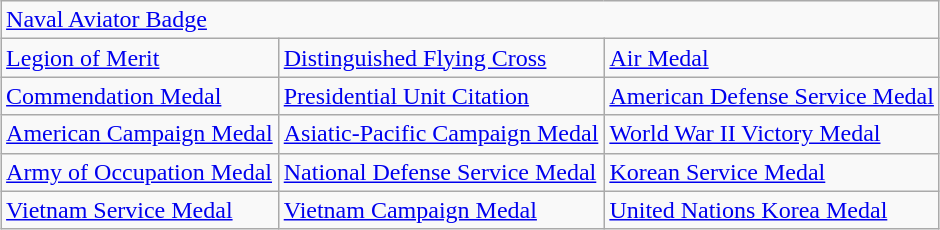<table class="wikitable" style="margin: 1em auto 1em auto;">
<tr>
<td colspan="3"><a href='#'>Naval Aviator Badge</a></td>
</tr>
<tr>
<td><a href='#'>Legion of Merit</a></td>
<td><a href='#'>Distinguished Flying Cross</a></td>
<td><a href='#'>Air Medal</a></td>
</tr>
<tr>
<td><a href='#'>Commendation Medal</a></td>
<td><a href='#'>Presidential Unit Citation</a></td>
<td><a href='#'>American Defense Service Medal</a></td>
</tr>
<tr>
<td><a href='#'>American Campaign Medal</a></td>
<td><a href='#'>Asiatic-Pacific Campaign Medal</a></td>
<td><a href='#'>World War II Victory Medal</a></td>
</tr>
<tr>
<td><a href='#'>Army of Occupation Medal</a></td>
<td><a href='#'>National Defense Service Medal</a></td>
<td><a href='#'>Korean Service Medal</a></td>
</tr>
<tr>
<td><a href='#'>Vietnam Service Medal</a></td>
<td><a href='#'>Vietnam Campaign Medal</a></td>
<td><a href='#'>United Nations Korea Medal</a></td>
</tr>
</table>
